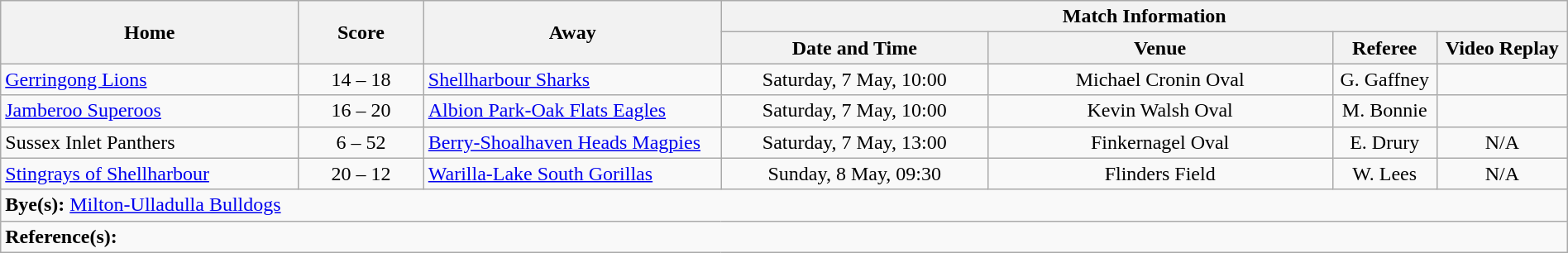<table class="wikitable" width="100% text-align:center;">
<tr>
<th rowspan="2" width="19%">Home</th>
<th rowspan="2" width="8%">Score</th>
<th rowspan="2" width="19%">Away</th>
<th colspan="4">Match Information</th>
</tr>
<tr bgcolor="#CCCCCC">
<th width="17%">Date and Time</th>
<th width="22%">Venue</th>
<th>Referee</th>
<th>Video Replay</th>
</tr>
<tr>
<td> <a href='#'>Gerringong Lions</a></td>
<td style="text-align:center;">14 – 18</td>
<td> <a href='#'>Shellharbour Sharks</a></td>
<td style="text-align:center;">Saturday, 7 May, 10:00</td>
<td style="text-align:center;">Michael Cronin Oval</td>
<td style="text-align:center;">G. Gaffney</td>
<td style="text-align:center;"></td>
</tr>
<tr>
<td> <a href='#'>Jamberoo Superoos</a></td>
<td style="text-align:center;">16 – 20</td>
<td> <a href='#'>Albion Park-Oak Flats Eagles</a></td>
<td style="text-align:center;">Saturday, 7 May, 10:00</td>
<td style="text-align:center;">Kevin Walsh Oval</td>
<td style="text-align:center;">M. Bonnie</td>
<td style="text-align:center;"></td>
</tr>
<tr>
<td> Sussex Inlet Panthers</td>
<td style="text-align:center;">6 – 52</td>
<td> <a href='#'>Berry-Shoalhaven Heads Magpies</a></td>
<td style="text-align:center;">Saturday, 7 May, 13:00</td>
<td style="text-align:center;">Finkernagel Oval</td>
<td style="text-align:center;">E. Drury</td>
<td style="text-align:center;">N/A</td>
</tr>
<tr>
<td> <a href='#'>Stingrays of Shellharbour</a></td>
<td style="text-align:center;">20 – 12</td>
<td> <a href='#'>Warilla-Lake South Gorillas</a></td>
<td style="text-align:center;">Sunday, 8 May, 09:30</td>
<td style="text-align:center;">Flinders Field</td>
<td style="text-align:center;">W. Lees</td>
<td style="text-align:center;">N/A</td>
</tr>
<tr>
<td colspan="7"><strong>Bye(s):</strong>  <a href='#'>Milton-Ulladulla Bulldogs</a></td>
</tr>
<tr>
<td colspan="7"><strong>Reference(s):</strong></td>
</tr>
</table>
